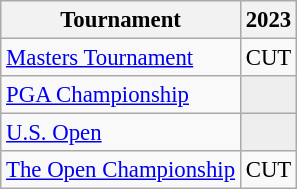<table class="wikitable" style="font-size:95%;text-align:center;">
<tr>
<th>Tournament</th>
<th>2023</th>
</tr>
<tr>
<td align=left><a href='#'>Masters Tournament</a></td>
<td>CUT</td>
</tr>
<tr>
<td align=left><a href='#'>PGA Championship</a></td>
<td style="background:#eeeeee;"></td>
</tr>
<tr>
<td align=left><a href='#'>U.S. Open</a></td>
<td style="background:#eeeeee;"></td>
</tr>
<tr>
<td align=left><a href='#'>The Open Championship</a></td>
<td>CUT</td>
</tr>
</table>
